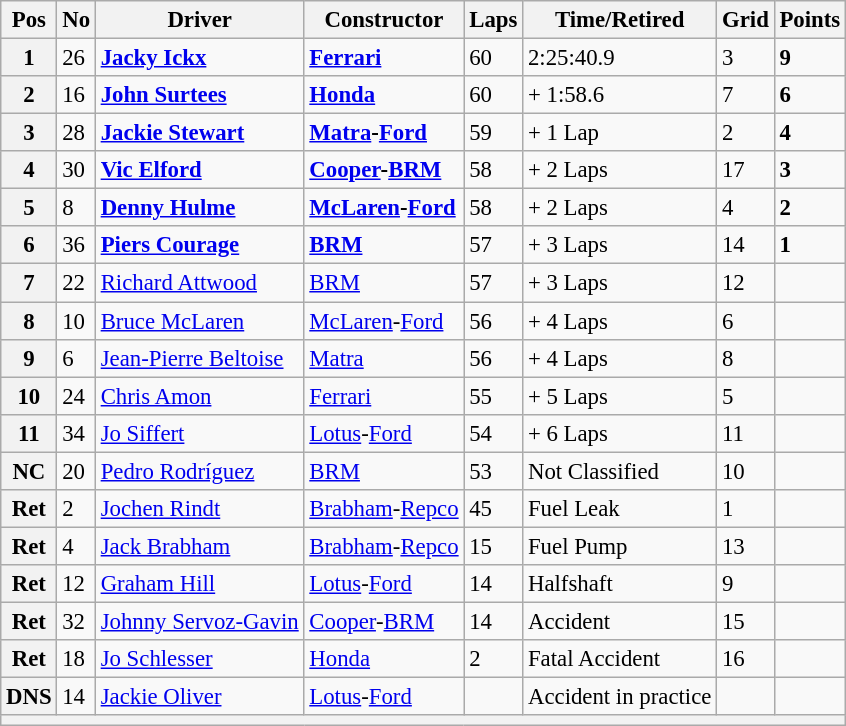<table class="wikitable" style="font-size: 95%;">
<tr>
<th>Pos</th>
<th>No</th>
<th>Driver</th>
<th>Constructor</th>
<th>Laps</th>
<th>Time/Retired</th>
<th>Grid</th>
<th>Points</th>
</tr>
<tr>
<th>1</th>
<td>26</td>
<td>  <strong><a href='#'>Jacky Ickx</a></strong></td>
<td><strong><a href='#'>Ferrari</a></strong></td>
<td>60</td>
<td>2:25:40.9</td>
<td>3</td>
<td><strong>9</strong></td>
</tr>
<tr>
<th>2</th>
<td>16</td>
<td>  <strong><a href='#'>John Surtees</a></strong></td>
<td><strong><a href='#'>Honda</a></strong></td>
<td>60</td>
<td>+ 1:58.6</td>
<td>7</td>
<td><strong>6</strong></td>
</tr>
<tr>
<th>3</th>
<td>28</td>
<td>  <strong><a href='#'>Jackie Stewart</a></strong></td>
<td><strong><a href='#'>Matra</a>-<a href='#'>Ford</a></strong></td>
<td>59</td>
<td>+ 1 Lap</td>
<td>2</td>
<td><strong>4</strong></td>
</tr>
<tr>
<th>4</th>
<td>30</td>
<td> <strong><a href='#'>Vic Elford</a></strong></td>
<td><strong><a href='#'>Cooper</a>-<a href='#'>BRM</a></strong></td>
<td>58</td>
<td>+ 2 Laps</td>
<td>17</td>
<td><strong>3</strong></td>
</tr>
<tr>
<th>5</th>
<td>8</td>
<td> <strong><a href='#'>Denny Hulme</a></strong></td>
<td><strong><a href='#'>McLaren</a>-<a href='#'>Ford</a></strong></td>
<td>58</td>
<td>+ 2 Laps</td>
<td>4</td>
<td><strong>2</strong></td>
</tr>
<tr>
<th>6</th>
<td>36</td>
<td> <strong><a href='#'>Piers Courage</a></strong></td>
<td><strong><a href='#'>BRM</a></strong></td>
<td>57</td>
<td>+ 3 Laps</td>
<td>14</td>
<td><strong>1</strong></td>
</tr>
<tr>
<th>7</th>
<td>22</td>
<td> <a href='#'>Richard Attwood</a></td>
<td><a href='#'>BRM</a></td>
<td>57</td>
<td>+ 3 Laps</td>
<td>12</td>
<td> </td>
</tr>
<tr>
<th>8</th>
<td>10</td>
<td> <a href='#'>Bruce McLaren</a></td>
<td><a href='#'>McLaren</a>-<a href='#'>Ford</a></td>
<td>56</td>
<td>+ 4 Laps</td>
<td>6</td>
<td> </td>
</tr>
<tr>
<th>9</th>
<td>6</td>
<td> <a href='#'>Jean-Pierre Beltoise</a></td>
<td><a href='#'>Matra</a></td>
<td>56</td>
<td>+ 4 Laps</td>
<td>8</td>
<td> </td>
</tr>
<tr>
<th>10</th>
<td>24</td>
<td> <a href='#'>Chris Amon</a></td>
<td><a href='#'>Ferrari</a></td>
<td>55</td>
<td>+ 5 Laps</td>
<td>5</td>
<td> </td>
</tr>
<tr>
<th>11</th>
<td>34</td>
<td> <a href='#'>Jo Siffert</a></td>
<td><a href='#'>Lotus</a>-<a href='#'>Ford</a></td>
<td>54</td>
<td>+ 6 Laps</td>
<td>11</td>
<td> </td>
</tr>
<tr>
<th>NC</th>
<td>20</td>
<td> <a href='#'>Pedro Rodríguez</a></td>
<td><a href='#'>BRM</a></td>
<td>53</td>
<td>Not Classified</td>
<td>10</td>
<td> </td>
</tr>
<tr>
<th>Ret</th>
<td>2</td>
<td> <a href='#'>Jochen Rindt</a></td>
<td><a href='#'>Brabham</a>-<a href='#'>Repco</a></td>
<td>45</td>
<td>Fuel Leak</td>
<td>1</td>
<td> </td>
</tr>
<tr>
<th>Ret</th>
<td>4</td>
<td> <a href='#'>Jack Brabham</a></td>
<td><a href='#'>Brabham</a>-<a href='#'>Repco</a></td>
<td>15</td>
<td>Fuel Pump</td>
<td>13</td>
<td> </td>
</tr>
<tr>
<th>Ret</th>
<td>12</td>
<td> <a href='#'>Graham Hill</a></td>
<td><a href='#'>Lotus</a>-<a href='#'>Ford</a></td>
<td>14</td>
<td>Halfshaft</td>
<td>9</td>
<td> </td>
</tr>
<tr>
<th>Ret</th>
<td>32</td>
<td> <a href='#'>Johnny Servoz-Gavin</a></td>
<td><a href='#'>Cooper</a>-<a href='#'>BRM</a></td>
<td>14</td>
<td>Accident</td>
<td>15</td>
<td> </td>
</tr>
<tr>
<th>Ret</th>
<td>18</td>
<td> <a href='#'>Jo Schlesser</a></td>
<td><a href='#'>Honda</a></td>
<td>2</td>
<td>Fatal Accident</td>
<td>16</td>
<td> </td>
</tr>
<tr>
<th>DNS</th>
<td>14</td>
<td> <a href='#'>Jackie Oliver</a></td>
<td><a href='#'>Lotus</a>-<a href='#'>Ford</a></td>
<td></td>
<td>Accident in practice</td>
<td></td>
<td></td>
</tr>
<tr>
<th colspan="8"></th>
</tr>
</table>
